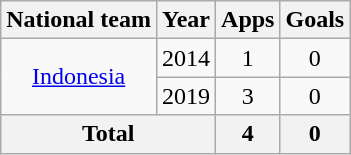<table class=wikitable style=text-align:center>
<tr>
<th>National team</th>
<th>Year</th>
<th>Apps</th>
<th>Goals</th>
</tr>
<tr>
<td rowspan=2><a href='#'>Indonesia</a></td>
<td>2014</td>
<td>1</td>
<td>0</td>
</tr>
<tr>
<td>2019</td>
<td>3</td>
<td>0</td>
</tr>
<tr>
<th colspan=2>Total</th>
<th>4</th>
<th>0</th>
</tr>
</table>
